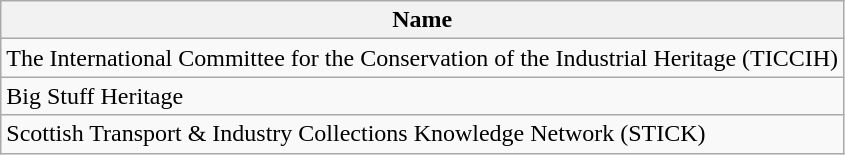<table class="wikitable">
<tr>
<th>Name</th>
</tr>
<tr>
<td>The International Committee for the Conservation of the Industrial Heritage (TICCIH)</td>
</tr>
<tr>
<td>Big Stuff Heritage </td>
</tr>
<tr>
<td>Scottish Transport & Industry Collections Knowledge Network (STICK)</td>
</tr>
</table>
